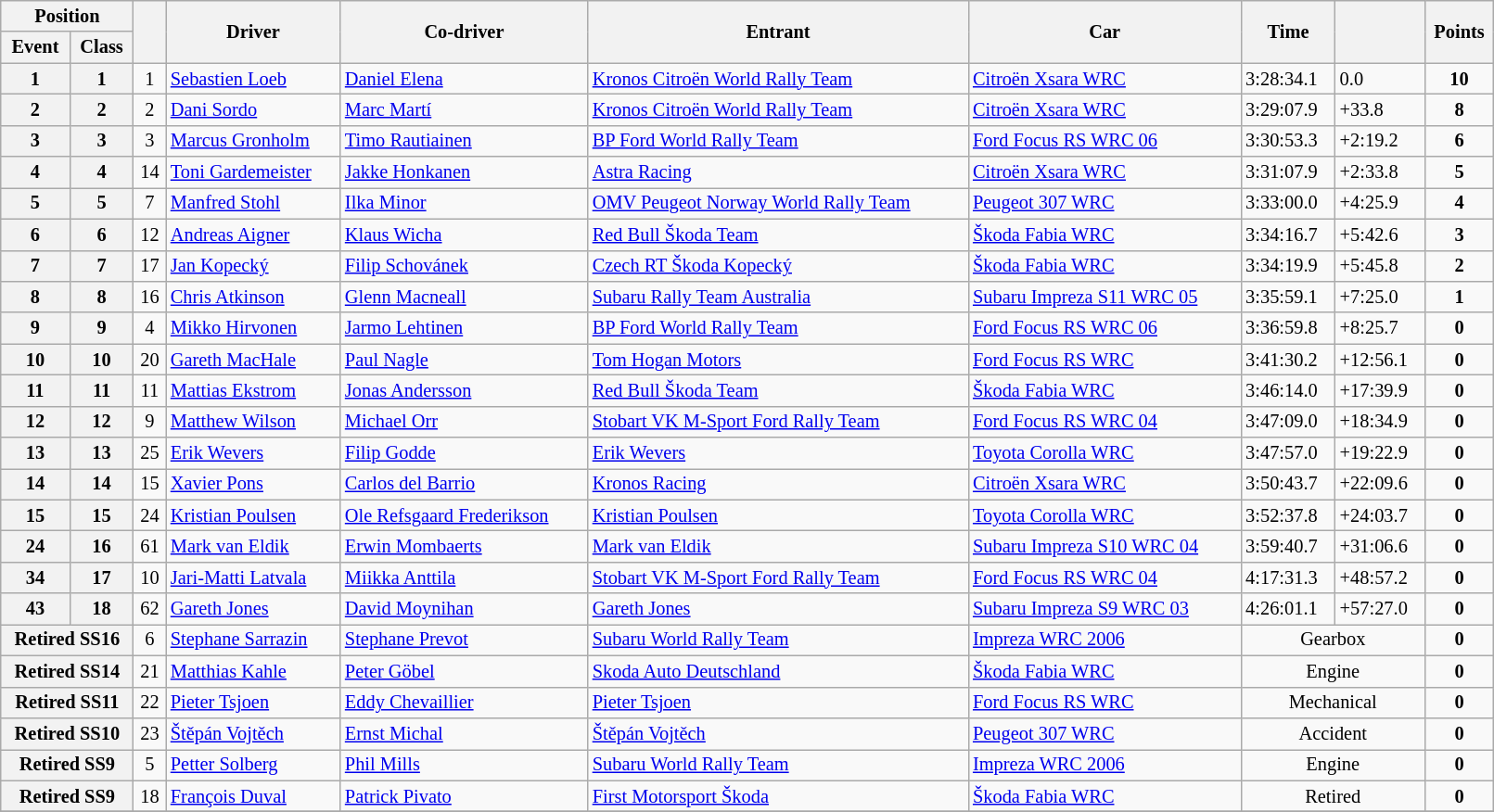<table class="wikitable" width=85% style="font-size: 85%;">
<tr>
<th colspan="2">Position</th>
<th rowspan="2"></th>
<th rowspan="2">Driver</th>
<th rowspan="2">Co-driver</th>
<th rowspan="2">Entrant</th>
<th rowspan="2">Car</th>
<th rowspan="2">Time</th>
<th rowspan="2"></th>
<th rowspan="2">Points</th>
</tr>
<tr>
<th>Event</th>
<th>Class</th>
</tr>
<tr>
<th>1</th>
<th>1</th>
<td align="center">1</td>
<td> <a href='#'>Sebastien Loeb</a></td>
<td> <a href='#'>Daniel Elena</a></td>
<td> <a href='#'>Kronos Citroën World Rally Team</a></td>
<td><a href='#'>Citroën Xsara WRC</a></td>
<td>3:28:34.1</td>
<td>0.0</td>
<td align="center"><strong>10</strong></td>
</tr>
<tr>
<th>2</th>
<th>2</th>
<td align="center">2</td>
<td> <a href='#'>Dani Sordo</a></td>
<td> <a href='#'>Marc Martí</a></td>
<td> <a href='#'>Kronos Citroën World Rally Team</a></td>
<td><a href='#'>Citroën Xsara WRC</a></td>
<td>3:29:07.9</td>
<td>+33.8</td>
<td align="center"><strong>8</strong></td>
</tr>
<tr>
<th>3</th>
<th>3</th>
<td align="center">3</td>
<td> <a href='#'>Marcus Gronholm</a></td>
<td> <a href='#'>Timo Rautiainen</a></td>
<td> <a href='#'>BP Ford World Rally Team</a></td>
<td><a href='#'>Ford Focus RS WRC 06</a></td>
<td>3:30:53.3</td>
<td>+2:19.2</td>
<td align="center"><strong>6</strong></td>
</tr>
<tr>
<th>4</th>
<th>4</th>
<td align="center">14</td>
<td> <a href='#'>Toni Gardemeister</a></td>
<td> <a href='#'>Jakke Honkanen</a></td>
<td> <a href='#'>Astra Racing</a></td>
<td><a href='#'>Citroën Xsara WRC</a></td>
<td>3:31:07.9</td>
<td>+2:33.8</td>
<td align="center"><strong>5</strong></td>
</tr>
<tr>
<th>5</th>
<th>5</th>
<td align="center">7</td>
<td> <a href='#'>Manfred Stohl</a></td>
<td> <a href='#'>Ilka Minor</a></td>
<td> <a href='#'>OMV Peugeot Norway World Rally Team</a></td>
<td><a href='#'>Peugeot 307 WRC</a></td>
<td>3:33:00.0</td>
<td>+4:25.9</td>
<td align="center"><strong>4</strong></td>
</tr>
<tr>
<th>6</th>
<th>6</th>
<td align="center">12</td>
<td> <a href='#'>Andreas Aigner</a></td>
<td> <a href='#'>Klaus Wicha</a></td>
<td> <a href='#'>Red Bull Škoda Team</a></td>
<td><a href='#'>Škoda Fabia WRC</a></td>
<td>3:34:16.7</td>
<td>+5:42.6</td>
<td align="center"><strong>3</strong></td>
</tr>
<tr>
<th>7</th>
<th>7</th>
<td align="center">17</td>
<td> <a href='#'>Jan Kopecký</a></td>
<td> <a href='#'>Filip Schovánek</a></td>
<td> <a href='#'>Czech RT Škoda Kopecký</a></td>
<td><a href='#'>Škoda Fabia WRC</a></td>
<td>3:34:19.9</td>
<td>+5:45.8</td>
<td align="center"><strong>2</strong></td>
</tr>
<tr>
<th>8</th>
<th>8</th>
<td align="center">16</td>
<td> <a href='#'>Chris Atkinson</a></td>
<td> <a href='#'>Glenn Macneall</a></td>
<td> <a href='#'>Subaru Rally Team Australia</a></td>
<td><a href='#'>Subaru Impreza S11 WRC 05</a></td>
<td>3:35:59.1</td>
<td>+7:25.0</td>
<td align="center"><strong>1</strong></td>
</tr>
<tr>
<th>9</th>
<th>9</th>
<td align="center">4</td>
<td> <a href='#'>Mikko Hirvonen</a></td>
<td> <a href='#'>Jarmo Lehtinen</a></td>
<td> <a href='#'>BP Ford World Rally Team</a></td>
<td><a href='#'>Ford Focus RS WRC 06</a></td>
<td>3:36:59.8</td>
<td>+8:25.7</td>
<td align="center"><strong>0</strong></td>
</tr>
<tr>
<th>10</th>
<th>10</th>
<td align="center">20</td>
<td> <a href='#'>Gareth MacHale</a></td>
<td> <a href='#'>Paul Nagle</a></td>
<td> <a href='#'>Tom Hogan Motors</a></td>
<td><a href='#'>Ford Focus RS WRC</a></td>
<td>3:41:30.2</td>
<td>+12:56.1</td>
<td align="center"><strong>0</strong></td>
</tr>
<tr>
<th>11</th>
<th>11</th>
<td align="center">11</td>
<td> <a href='#'>Mattias Ekstrom</a></td>
<td> <a href='#'>Jonas Andersson</a></td>
<td> <a href='#'>Red Bull Škoda Team</a></td>
<td><a href='#'>Škoda Fabia WRC</a></td>
<td>3:46:14.0</td>
<td>+17:39.9</td>
<td align="center"><strong>0</strong></td>
</tr>
<tr>
<th>12</th>
<th>12</th>
<td align="center">9</td>
<td> <a href='#'>Matthew Wilson</a></td>
<td> <a href='#'>Michael Orr</a></td>
<td> <a href='#'>Stobart VK M-Sport Ford Rally Team</a></td>
<td><a href='#'>Ford Focus RS WRC 04</a></td>
<td>3:47:09.0</td>
<td>+18:34.9</td>
<td align="center"><strong>0</strong></td>
</tr>
<tr>
<th>13</th>
<th>13</th>
<td align="center">25</td>
<td> <a href='#'>Erik Wevers</a></td>
<td> <a href='#'>Filip Godde</a></td>
<td> <a href='#'>Erik Wevers</a></td>
<td><a href='#'>Toyota Corolla WRC</a></td>
<td>3:47:57.0</td>
<td>+19:22.9</td>
<td align="center"><strong>0</strong></td>
</tr>
<tr>
<th>14</th>
<th>14</th>
<td align="center">15</td>
<td> <a href='#'>Xavier Pons</a></td>
<td> <a href='#'>Carlos del Barrio</a></td>
<td> <a href='#'>Kronos Racing</a></td>
<td><a href='#'>Citroën Xsara WRC</a></td>
<td>3:50:43.7</td>
<td>+22:09.6</td>
<td align="center"><strong>0</strong></td>
</tr>
<tr>
<th>15</th>
<th>15</th>
<td align="center">24</td>
<td> <a href='#'>Kristian Poulsen</a></td>
<td> <a href='#'>Ole Refsgaard Frederikson</a></td>
<td> <a href='#'>Kristian Poulsen</a></td>
<td><a href='#'>Toyota Corolla WRC</a></td>
<td>3:52:37.8</td>
<td>+24:03.7</td>
<td align="center"><strong>0</strong></td>
</tr>
<tr>
<th>24</th>
<th>16</th>
<td align="center">61</td>
<td> <a href='#'>Mark van Eldik</a></td>
<td> <a href='#'>Erwin Mombaerts</a></td>
<td> <a href='#'>Mark van Eldik</a></td>
<td><a href='#'>Subaru Impreza S10 WRC 04</a></td>
<td>3:59:40.7</td>
<td>+31:06.6</td>
<td align="center"><strong>0</strong></td>
</tr>
<tr>
<th>34</th>
<th>17</th>
<td align="center">10</td>
<td> <a href='#'>Jari-Matti Latvala</a></td>
<td> <a href='#'>Miikka Anttila</a></td>
<td> <a href='#'>Stobart VK M-Sport Ford Rally Team</a></td>
<td><a href='#'>Ford Focus RS WRC 04</a></td>
<td>4:17:31.3</td>
<td>+48:57.2</td>
<td align="center"><strong>0</strong></td>
</tr>
<tr>
<th>43</th>
<th>18</th>
<td align="center">62</td>
<td> <a href='#'>Gareth Jones</a></td>
<td> <a href='#'>David Moynihan</a></td>
<td> <a href='#'>Gareth Jones</a></td>
<td><a href='#'>Subaru Impreza S9 WRC 03</a></td>
<td>4:26:01.1</td>
<td>+57:27.0</td>
<td align="center"><strong>0</strong></td>
</tr>
<tr>
<th colspan="2">Retired SS16</th>
<td align="center">6</td>
<td> <a href='#'>Stephane Sarrazin</a></td>
<td> <a href='#'>Stephane Prevot</a></td>
<td> <a href='#'>Subaru World Rally Team</a></td>
<td><a href='#'>Impreza WRC 2006</a></td>
<td colspan="2" align="center">Gearbox</td>
<td align="center"><strong>0</strong></td>
</tr>
<tr>
<th colspan="2">Retired SS14</th>
<td align="center">21</td>
<td> <a href='#'>Matthias Kahle</a></td>
<td> <a href='#'>Peter Göbel</a></td>
<td> <a href='#'>Skoda Auto Deutschland</a></td>
<td><a href='#'>Škoda Fabia WRC</a></td>
<td colspan="2" align="center">Engine</td>
<td align="center"><strong>0</strong></td>
</tr>
<tr>
<th colspan="2">Retired SS11</th>
<td align="center">22</td>
<td> <a href='#'>Pieter Tsjoen</a></td>
<td> <a href='#'>Eddy Chevaillier</a></td>
<td> <a href='#'>Pieter Tsjoen</a></td>
<td><a href='#'>Ford Focus RS WRC</a></td>
<td colspan="2" align="center">Mechanical</td>
<td align="center"><strong>0</strong></td>
</tr>
<tr>
<th colspan="2">Retired SS10</th>
<td align="center">23</td>
<td> <a href='#'>Štěpán Vojtěch</a></td>
<td> <a href='#'>Ernst Michal</a></td>
<td> <a href='#'>Štěpán Vojtěch</a></td>
<td><a href='#'>Peugeot 307 WRC</a></td>
<td colspan="2" align="center">Accident</td>
<td align="center"><strong>0</strong></td>
</tr>
<tr>
<th colspan="2">Retired SS9</th>
<td align="center">5</td>
<td> <a href='#'>Petter Solberg</a></td>
<td> <a href='#'>Phil Mills</a></td>
<td> <a href='#'>Subaru World Rally Team</a></td>
<td><a href='#'>Impreza WRC 2006</a></td>
<td colspan="2" align="center">Engine</td>
<td align="center"><strong>0</strong></td>
</tr>
<tr>
<th colspan="2">Retired SS9</th>
<td align="center">18</td>
<td> <a href='#'>François Duval</a></td>
<td> <a href='#'>Patrick Pivato</a></td>
<td> <a href='#'>First Motorsport Škoda</a></td>
<td><a href='#'>Škoda Fabia WRC</a></td>
<td colspan="2" align="center">Retired</td>
<td align="center"><strong>0</strong></td>
</tr>
<tr>
</tr>
</table>
